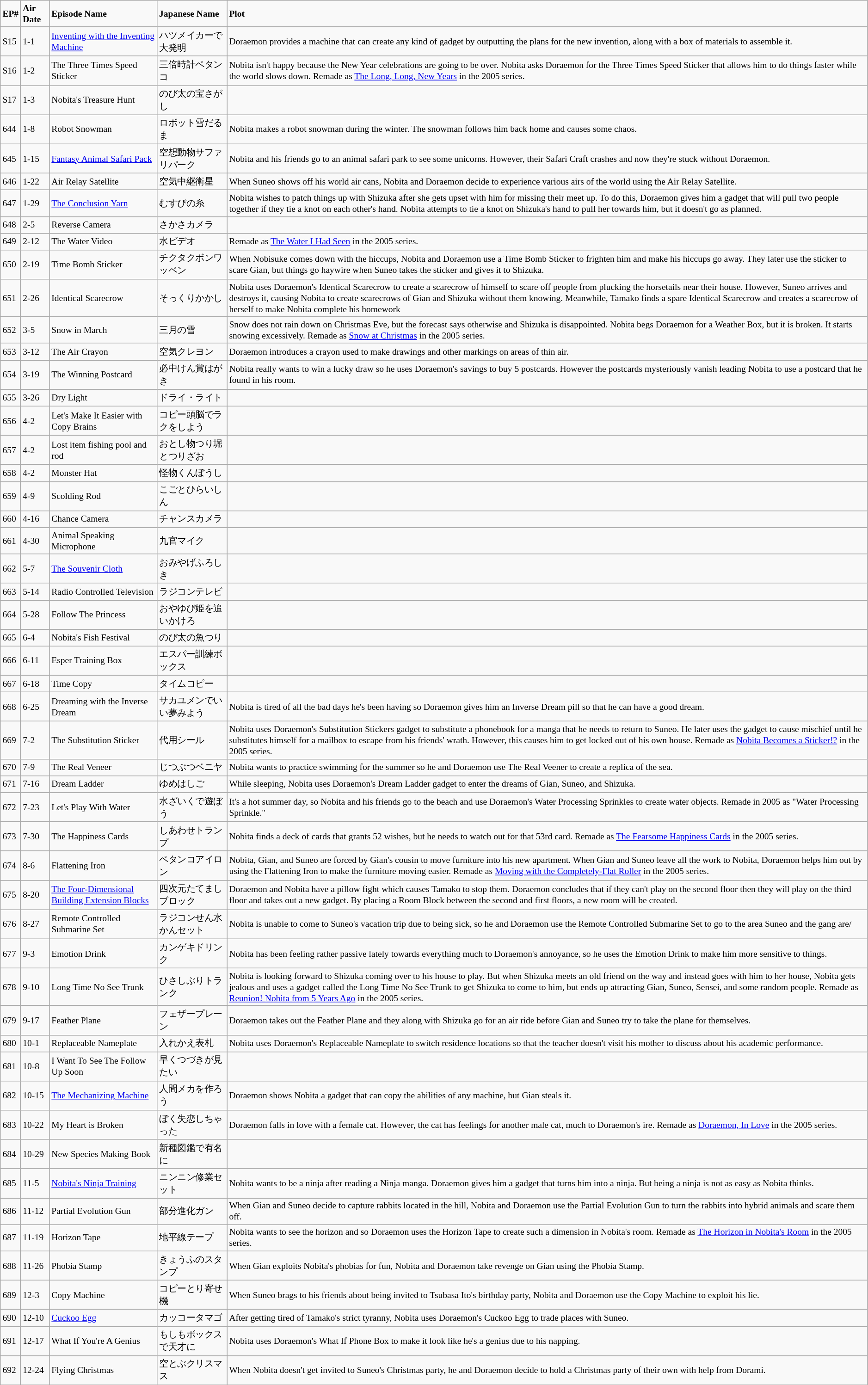<table class="wikitable" style="font-size:small;">
<tr>
<td><strong>EP#</strong></td>
<td><strong>Air Date</strong></td>
<td><strong>Episode Name</strong></td>
<td><strong>Japanese Name</strong></td>
<td><strong>Plot</strong></td>
</tr>
<tr>
<td>S15</td>
<td>1-1</td>
<td><a href='#'>Inventing with the Inventing Machine</a></td>
<td>ハツメイカーで大発明</td>
<td>Doraemon provides a machine that can create any kind of gadget by outputting the plans for the new invention, along with a box of materials to assemble it.</td>
</tr>
<tr>
<td>S16</td>
<td>1-2</td>
<td>The Three Times Speed Sticker</td>
<td>三倍時計ペタンコ</td>
<td>Nobita isn't happy because the New Year celebrations are going to be over. Nobita asks Doraemon for the Three Times Speed Sticker that allows him to do things faster while the world slows down. Remade as <a href='#'>The Long, Long, New Years</a> in the 2005 series.</td>
</tr>
<tr>
<td>S17</td>
<td>1-3</td>
<td>Nobita's Treasure Hunt</td>
<td>のび太の宝さがし</td>
<td></td>
</tr>
<tr>
<td>644</td>
<td>1-8</td>
<td>Robot Snowman</td>
<td>ロボット雪だるま</td>
<td>Nobita makes a robot snowman during the winter. The snowman follows him back home and causes some chaos.</td>
</tr>
<tr>
<td>645</td>
<td>1-15</td>
<td><a href='#'>Fantasy Animal Safari Pack</a></td>
<td>空想動物サファリパーク</td>
<td>Nobita and his friends go to an animal safari park to see some unicorns. However, their Safari Craft crashes and now they're stuck without Doraemon.</td>
</tr>
<tr>
<td>646</td>
<td>1-22</td>
<td>Air Relay Satellite</td>
<td>空気中継衛星</td>
<td>When Suneo shows off his world air cans, Nobita and Doraemon decide to experience various airs of the world using the Air Relay Satellite.</td>
</tr>
<tr>
<td>647</td>
<td>1-29</td>
<td><a href='#'>The Conclusion Yarn</a></td>
<td>むすびの糸</td>
<td>Nobita wishes to patch things up with Shizuka after she gets upset with him for missing their meet up. To do this, Doraemon gives him a gadget that will pull two people together if they tie a knot on each other's hand. Nobita attempts to tie a knot on Shizuka's hand to pull her towards him, but it doesn't go as planned.</td>
</tr>
<tr>
<td>648</td>
<td>2-5</td>
<td>Reverse Camera</td>
<td>さかさカメラ</td>
<td></td>
</tr>
<tr>
<td>649</td>
<td>2-12</td>
<td>The Water Video</td>
<td>水ビデオ</td>
<td>Remade as <a href='#'>The Water I Had Seen</a> in the 2005 series.</td>
</tr>
<tr>
<td>650</td>
<td>2-19</td>
<td>Time Bomb Sticker</td>
<td>チクタクボンワッペン</td>
<td>When Nobisuke comes down with the hiccups, Nobita and Doraemon use a Time Bomb Sticker to frighten him and make his hiccups go away. They later use the sticker to scare Gian, but things go haywire when Suneo takes the sticker and gives it to Shizuka.</td>
</tr>
<tr>
<td>651</td>
<td>2-26</td>
<td>Identical Scarecrow</td>
<td>そっくりかかし</td>
<td>Nobita uses Doraemon's Identical Scarecrow to create a scarecrow of himself to scare off people from plucking the horsetails near their house. However, Suneo arrives and destroys it, causing Nobita to create scarecrows of Gian and Shizuka without them knowing. Meanwhile, Tamako finds a spare Identical Scarecrow and creates a scarecrow of herself to make Nobita complete his homework</td>
</tr>
<tr>
<td>652</td>
<td>3-5</td>
<td>Snow in March</td>
<td>三月の雪</td>
<td>Snow does not rain down on Christmas Eve, but the forecast says otherwise and Shizuka is disappointed. Nobita begs Doraemon for a Weather Box, but it is broken. It starts snowing excessively. Remade as <a href='#'>Snow at Christmas</a> in the 2005 series.</td>
</tr>
<tr>
<td>653</td>
<td>3-12</td>
<td>The Air Crayon</td>
<td>空気クレヨン</td>
<td>Doraemon introduces a crayon used to make drawings and other markings on areas of thin air.</td>
</tr>
<tr>
<td>654</td>
<td>3-19</td>
<td>The Winning Postcard</td>
<td>必中けん賞はがき</td>
<td>Nobita really wants to win a lucky draw so he uses Doraemon's savings to buy 5 postcards. However the postcards mysteriously vanish leading Nobita to use a postcard that he found in his room.</td>
</tr>
<tr>
<td>655</td>
<td>3-26</td>
<td>Dry Light</td>
<td>ドライ・ライト</td>
<td></td>
</tr>
<tr>
<td>656</td>
<td>4-2</td>
<td>Let's Make It Easier with Copy Brains</td>
<td>コピー頭脳でラクをしよう</td>
<td></td>
</tr>
<tr>
<td>657</td>
<td>4-2</td>
<td>Lost item fishing pool and rod</td>
<td>おとし物つり堀とつりざお</td>
<td></td>
</tr>
<tr>
<td>658</td>
<td>4-2</td>
<td>Monster Hat</td>
<td>怪物くんぼうし</td>
<td></td>
</tr>
<tr>
<td>659</td>
<td>4-9</td>
<td>Scolding Rod</td>
<td>こごとひらいしん</td>
<td></td>
</tr>
<tr>
<td>660</td>
<td>4-16</td>
<td>Chance Camera</td>
<td>チャンスカメラ</td>
<td></td>
</tr>
<tr>
<td>661</td>
<td>4-30</td>
<td>Animal Speaking Microphone</td>
<td>九官マイク</td>
<td></td>
</tr>
<tr>
<td>662</td>
<td>5-7</td>
<td><a href='#'>The Souvenir Cloth</a></td>
<td>おみやげふろしき</td>
<td></td>
</tr>
<tr>
<td>663</td>
<td>5-14</td>
<td>Radio Controlled Television</td>
<td>ラジコンテレビ</td>
<td></td>
</tr>
<tr>
<td>664</td>
<td>5-28</td>
<td>Follow The Princess</td>
<td>おやゆび姫を追いかけろ</td>
<td></td>
</tr>
<tr>
<td>665</td>
<td>6-4</td>
<td>Nobita's Fish Festival</td>
<td>のび太の魚つり</td>
<td></td>
</tr>
<tr>
<td>666</td>
<td>6-11</td>
<td>Esper Training Box</td>
<td>エスパー訓練ボックス</td>
<td></td>
</tr>
<tr>
<td>667</td>
<td>6-18</td>
<td>Time Copy</td>
<td>タイムコピー</td>
<td></td>
</tr>
<tr>
<td>668</td>
<td>6-25</td>
<td>Dreaming with the Inverse Dream</td>
<td>サカユメンでいい夢みよう</td>
<td>Nobita is tired of all the bad days he's been having so Doraemon gives him an Inverse Dream pill so that he can have a good dream.</td>
</tr>
<tr>
<td>669</td>
<td>7-2</td>
<td>The Substitution Sticker</td>
<td>代用シール</td>
<td>Nobita uses Doraemon's Substitution Stickers gadget to substitute a phonebook for a manga that he needs to return to Suneo. He later uses the gadget to cause mischief until he substitutes himself for a mailbox to escape from his friends' wrath. However, this causes him to get locked out of his own house. Remade as <a href='#'>Nobita Becomes a Sticker!?</a> in the 2005 series.</td>
</tr>
<tr>
<td>670</td>
<td>7-9</td>
<td>The Real Veneer</td>
<td>じつぶつベニヤ</td>
<td>Nobita wants to practice swimming for the summer so he and Doraemon use The Real Veener to create a replica of the sea.</td>
</tr>
<tr>
<td>671</td>
<td>7-16</td>
<td>Dream Ladder</td>
<td>ゆめはしご</td>
<td>While sleeping, Nobita uses Doraemon's Dream Ladder gadget to enter the dreams of Gian, Suneo, and Shizuka. </td>
</tr>
<tr>
<td>672</td>
<td>7-23</td>
<td>Let's Play With Water</td>
<td>水ざいくで遊ぼう</td>
<td>It's a hot summer day, so Nobita and his friends go to the beach and use Doraemon's Water Processing Sprinkles to create water objects. Remade in 2005 as "Water Processing Sprinkle."</td>
</tr>
<tr>
<td>673</td>
<td>7-30</td>
<td>The Happiness Cards</td>
<td>しあわせトランプ</td>
<td>Nobita finds a deck of cards that grants 52 wishes, but he needs to watch out for that 53rd card. Remade as <a href='#'>The Fearsome Happiness Cards</a> in the 2005 series.</td>
</tr>
<tr>
<td>674</td>
<td>8-6</td>
<td>Flattening Iron</td>
<td>ペタンコアイロン</td>
<td>Nobita, Gian, and Suneo are forced by Gian's cousin to move furniture into his new apartment. When Gian and Suneo leave all the work to Nobita, Doraemon helps him out by using the Flattening Iron to make the furniture moving easier. Remade as <a href='#'>Moving with the Completely-Flat Roller</a> in the 2005 series.</td>
</tr>
<tr>
<td>675</td>
<td>8-20</td>
<td><a href='#'>The Four-Dimensional Building Extension Blocks</a></td>
<td>四次元たてましブロック</td>
<td>Doraemon and Nobita have a pillow fight which causes Tamako to stop them. Doraemon concludes that if they can't play on the second floor then they will play on the third floor and takes out a new gadget. By placing a Room Block between the second and first floors, a new room will be created.</td>
</tr>
<tr>
<td>676</td>
<td>8-27</td>
<td>Remote Controlled Submarine Set</td>
<td>ラジコンせん水かんセット</td>
<td>Nobita is unable to come to Suneo's vacation trip due to being sick, so he and Doraemon use the Remote Controlled Submarine Set to go to the area Suneo and the gang are/</td>
</tr>
<tr>
<td>677</td>
<td>9-3</td>
<td>Emotion Drink</td>
<td>カンゲキドリンク</td>
<td>Nobita has been feeling rather passive lately towards everything much to Doraemon's annoyance, so he uses the Emotion Drink to make him more sensitive to things.</td>
</tr>
<tr>
<td>678</td>
<td>9-10</td>
<td>Long Time No See Trunk</td>
<td>ひさしぶりトランク</td>
<td>Nobita is looking forward to Shizuka coming over to his house to play. But when Shizuka meets an old friend on the way and instead goes with him to her house, Nobita gets jealous and uses a gadget called the Long Time No See Trunk to get Shizuka to come to him, but ends up attracting Gian, Suneo, Sensei, and some random people. Remade as <a href='#'>Reunion! Nobita from 5 Years Ago</a> in the 2005 series.</td>
</tr>
<tr>
<td>679</td>
<td>9-17</td>
<td>Feather Plane</td>
<td>フェザープレーン</td>
<td>Doraemon takes out the Feather Plane and they along with Shizuka go for an air ride before Gian and Suneo try to take the plane for themselves.</td>
</tr>
<tr>
<td>680</td>
<td>10-1</td>
<td>Replaceable Nameplate</td>
<td>入れかえ表札</td>
<td>Nobita uses Doraemon's Replaceable Nameplate to switch residence locations so that the teacher doesn't visit his mother to discuss about his academic performance.</td>
</tr>
<tr>
<td>681</td>
<td>10-8</td>
<td>I Want To See The Follow Up Soon</td>
<td>早くつづきが見たい</td>
<td></td>
</tr>
<tr>
<td>682</td>
<td>10-15</td>
<td><a href='#'>The Mechanizing Machine</a></td>
<td>人間メカを作ろう</td>
<td>Doraemon shows Nobita a gadget that can copy the abilities of any machine, but Gian steals it.</td>
</tr>
<tr>
<td>683</td>
<td>10-22</td>
<td>My Heart is Broken</td>
<td>ぼく失恋しちゃった</td>
<td>Doraemon falls in love with a female cat. However, the cat has feelings for another male cat, much to Doraemon's ire. Remade as <a href='#'>Doraemon, In Love</a> in the 2005 series.</td>
</tr>
<tr>
<td>684</td>
<td>10-29</td>
<td>New Species Making Book</td>
<td>新種図鑑で有名に</td>
<td></td>
</tr>
<tr>
<td>685</td>
<td>11-5</td>
<td><a href='#'>Nobita's Ninja Training</a></td>
<td>ニンニン修業セット</td>
<td>Nobita wants to be a ninja after reading a Ninja manga. Doraemon gives him a gadget that turns him into a ninja. But being a ninja is not as easy as Nobita thinks.</td>
</tr>
<tr>
<td>686</td>
<td>11-12</td>
<td>Partial Evolution Gun</td>
<td>部分進化ガン</td>
<td>When Gian and Suneo decide to capture rabbits located in the hill, Nobita and Doraemon use the Partial Evolution Gun to turn the rabbits into hybrid animals and scare them off.</td>
</tr>
<tr>
<td>687</td>
<td>11-19</td>
<td>Horizon Tape</td>
<td>地平線テープ</td>
<td>Nobita wants to see the horizon and so Doraemon uses the Horizon Tape to create such a dimension in Nobita's room.  Remade as <a href='#'>The Horizon in Nobita's Room</a> in the 2005 series.</td>
</tr>
<tr>
<td>688</td>
<td>11-26</td>
<td>Phobia Stamp</td>
<td>きょうふのスタンプ</td>
<td>When Gian exploits Nobita's phobias for fun, Nobita and Doraemon take revenge on Gian using the Phobia Stamp.</td>
</tr>
<tr>
<td>689</td>
<td>12-3</td>
<td>Copy Machine</td>
<td>コピーとり寄せ機</td>
<td>When Suneo brags to his friends about being invited to Tsubasa Ito's birthday party, Nobita and Doraemon use the Copy Machine to exploit his lie.</td>
</tr>
<tr>
<td>690</td>
<td>12-10</td>
<td><a href='#'>Cuckoo Egg</a></td>
<td>カッコータマゴ</td>
<td>After getting tired of Tamako's strict tyranny, Nobita uses Doraemon's Cuckoo Egg to trade places with Suneo.</td>
</tr>
<tr>
<td>691</td>
<td>12-17</td>
<td>What If You're A Genius</td>
<td>もしもボックスで天才に</td>
<td>Nobita uses Doraemon's What If Phone Box to make it look like he's a genius due to his napping.</td>
</tr>
<tr>
<td>692</td>
<td>12-24</td>
<td>Flying Christmas</td>
<td>空とぶクリスマス</td>
<td>When Nobita doesn't get invited to Suneo's Christmas party, he and Doraemon decide to hold a Christmas party of their own with help from Dorami.</td>
</tr>
</table>
